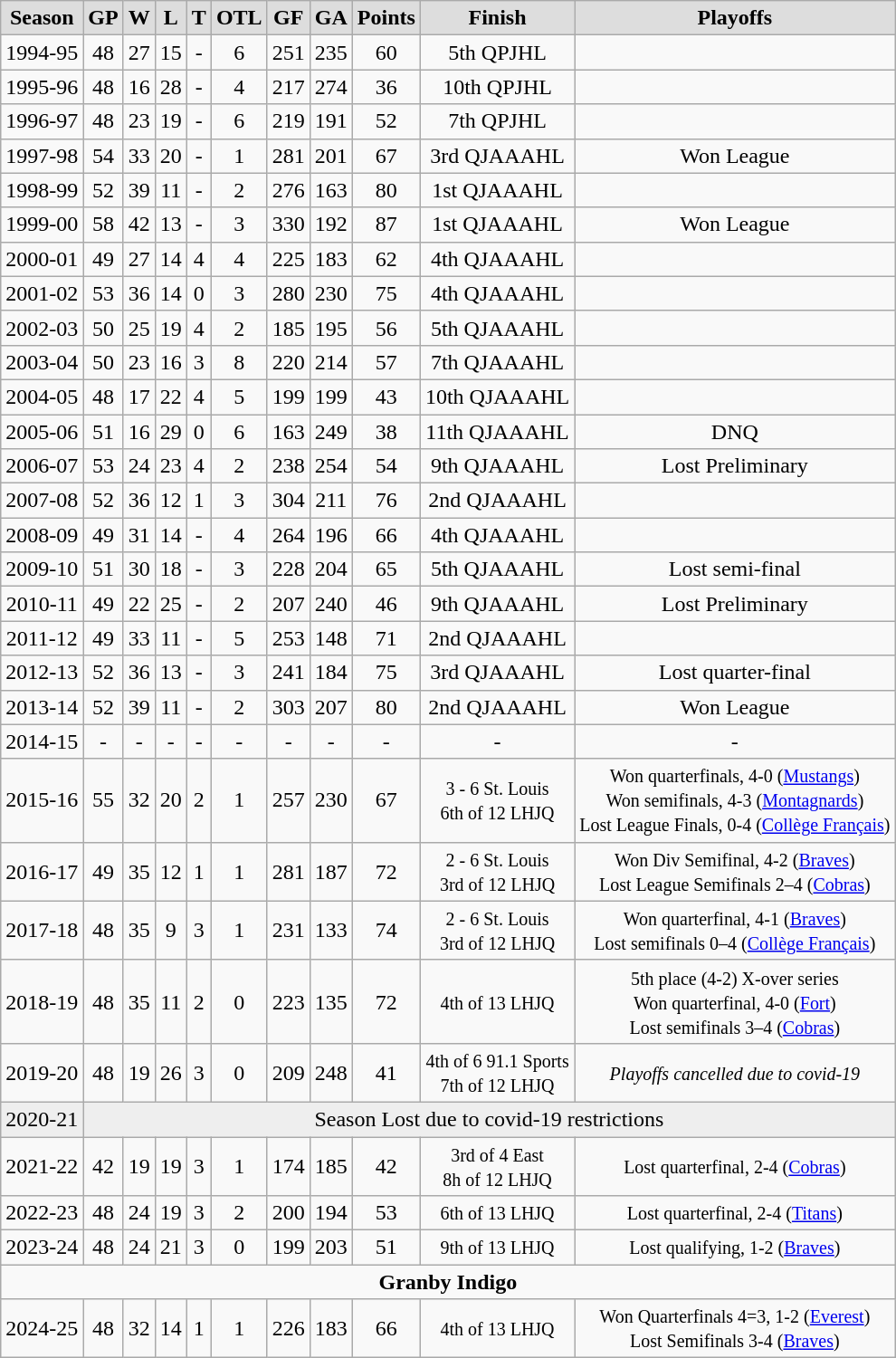<table class="wikitable">
<tr align="center"  bgcolor="#dddddd">
<td><strong>Season</strong></td>
<td><strong>GP </strong></td>
<td><strong> W </strong></td>
<td><strong> L </strong></td>
<td><strong> T </strong></td>
<td><strong>OTL</strong></td>
<td><strong>GF </strong></td>
<td><strong>GA </strong></td>
<td><strong>Points</strong></td>
<td><strong>Finish</strong></td>
<td><strong>Playoffs</strong></td>
</tr>
<tr align="center">
<td>1994-95</td>
<td>48</td>
<td>27</td>
<td>15</td>
<td>-</td>
<td>6</td>
<td>251</td>
<td>235</td>
<td>60</td>
<td>5th QPJHL</td>
<td></td>
</tr>
<tr align="center">
<td>1995-96</td>
<td>48</td>
<td>16</td>
<td>28</td>
<td>-</td>
<td>4</td>
<td>217</td>
<td>274</td>
<td>36</td>
<td>10th QPJHL</td>
<td></td>
</tr>
<tr align="center">
<td>1996-97</td>
<td>48</td>
<td>23</td>
<td>19</td>
<td>-</td>
<td>6</td>
<td>219</td>
<td>191</td>
<td>52</td>
<td>7th QPJHL</td>
<td></td>
</tr>
<tr align="center">
<td>1997-98</td>
<td>54</td>
<td>33</td>
<td>20</td>
<td>-</td>
<td>1</td>
<td>281</td>
<td>201</td>
<td>67</td>
<td>3rd QJAAAHL</td>
<td>Won League</td>
</tr>
<tr align="center">
<td>1998-99</td>
<td>52</td>
<td>39</td>
<td>11</td>
<td>-</td>
<td>2</td>
<td>276</td>
<td>163</td>
<td>80</td>
<td>1st QJAAAHL</td>
<td></td>
</tr>
<tr align="center">
<td>1999-00</td>
<td>58</td>
<td>42</td>
<td>13</td>
<td>-</td>
<td>3</td>
<td>330</td>
<td>192</td>
<td>87</td>
<td>1st QJAAAHL</td>
<td>Won League</td>
</tr>
<tr align="center">
<td>2000-01</td>
<td>49</td>
<td>27</td>
<td>14</td>
<td>4</td>
<td>4</td>
<td>225</td>
<td>183</td>
<td>62</td>
<td>4th QJAAAHL</td>
<td></td>
</tr>
<tr align="center">
<td>2001-02</td>
<td>53</td>
<td>36</td>
<td>14</td>
<td>0</td>
<td>3</td>
<td>280</td>
<td>230</td>
<td>75</td>
<td>4th QJAAAHL</td>
<td></td>
</tr>
<tr align="center">
<td>2002-03</td>
<td>50</td>
<td>25</td>
<td>19</td>
<td>4</td>
<td>2</td>
<td>185</td>
<td>195</td>
<td>56</td>
<td>5th QJAAAHL</td>
<td></td>
</tr>
<tr align="center">
<td>2003-04</td>
<td>50</td>
<td>23</td>
<td>16</td>
<td>3</td>
<td>8</td>
<td>220</td>
<td>214</td>
<td>57</td>
<td>7th QJAAAHL</td>
<td></td>
</tr>
<tr align="center">
<td>2004-05</td>
<td>48</td>
<td>17</td>
<td>22</td>
<td>4</td>
<td>5</td>
<td>199</td>
<td>199</td>
<td>43</td>
<td>10th QJAAAHL</td>
<td></td>
</tr>
<tr align="center">
<td>2005-06</td>
<td>51</td>
<td>16</td>
<td>29</td>
<td>0</td>
<td>6</td>
<td>163</td>
<td>249</td>
<td>38</td>
<td>11th QJAAAHL</td>
<td>DNQ</td>
</tr>
<tr align="center">
<td>2006-07</td>
<td>53</td>
<td>24</td>
<td>23</td>
<td>4</td>
<td>2</td>
<td>238</td>
<td>254</td>
<td>54</td>
<td>9th QJAAAHL</td>
<td>Lost Preliminary</td>
</tr>
<tr align="center">
<td>2007-08</td>
<td>52</td>
<td>36</td>
<td>12</td>
<td>1</td>
<td>3</td>
<td>304</td>
<td>211</td>
<td>76</td>
<td>2nd QJAAAHL</td>
<td></td>
</tr>
<tr align="center">
<td>2008-09</td>
<td>49</td>
<td>31</td>
<td>14</td>
<td>-</td>
<td>4</td>
<td>264</td>
<td>196</td>
<td>66</td>
<td>4th QJAAAHL</td>
<td></td>
</tr>
<tr align="center">
<td>2009-10</td>
<td>51</td>
<td>30</td>
<td>18</td>
<td>-</td>
<td>3</td>
<td>228</td>
<td>204</td>
<td>65</td>
<td>5th QJAAAHL</td>
<td>Lost semi-final</td>
</tr>
<tr align="center">
<td>2010-11</td>
<td>49</td>
<td>22</td>
<td>25</td>
<td>-</td>
<td>2</td>
<td>207</td>
<td>240</td>
<td>46</td>
<td>9th QJAAAHL</td>
<td>Lost Preliminary</td>
</tr>
<tr align="center">
<td>2011-12</td>
<td>49</td>
<td>33</td>
<td>11</td>
<td>-</td>
<td>5</td>
<td>253</td>
<td>148</td>
<td>71</td>
<td>2nd QJAAAHL</td>
<td></td>
</tr>
<tr align="center">
<td>2012-13</td>
<td>52</td>
<td>36</td>
<td>13</td>
<td>-</td>
<td>3</td>
<td>241</td>
<td>184</td>
<td>75</td>
<td>3rd QJAAAHL</td>
<td>Lost quarter-final</td>
</tr>
<tr align="center">
<td>2013-14</td>
<td>52</td>
<td>39</td>
<td>11</td>
<td>-</td>
<td>2</td>
<td>303</td>
<td>207</td>
<td>80</td>
<td>2nd QJAAAHL</td>
<td>Won League</td>
</tr>
<tr align="center">
<td>2014-15</td>
<td>-</td>
<td>-</td>
<td>-</td>
<td>-</td>
<td>-</td>
<td>-</td>
<td>-</td>
<td>-</td>
<td>-</td>
<td>-</td>
</tr>
<tr align="center">
<td>2015-16</td>
<td>55</td>
<td>32</td>
<td>20</td>
<td>2</td>
<td>1</td>
<td>257</td>
<td>230</td>
<td>67</td>
<td><small>3 - 6 St. Louis<br>6th of 12 LHJQ</small></td>
<td><small>Won quarterfinals, 4-0 (<a href='#'>Mustangs</a>)<br>Won semifinals, 4-3 (<a href='#'>Montagnards</a>)<br>Lost League Finals, 0-4 (<a href='#'>Collège Français</a>)</small></td>
</tr>
<tr align="center">
<td>2016-17</td>
<td>49</td>
<td>35</td>
<td>12</td>
<td>1</td>
<td>1</td>
<td>281</td>
<td>187</td>
<td>72</td>
<td><small>2 - 6 St. Louis<br>3rd of 12 LHJQ</small></td>
<td><small>Won Div Semifinal, 4-2 (<a href='#'>Braves</a>)<br>Lost League Semifinals 2–4 (<a href='#'>Cobras</a>)</small></td>
</tr>
<tr align="center">
<td>2017-18</td>
<td>48</td>
<td>35</td>
<td>9</td>
<td>3</td>
<td>1</td>
<td>231</td>
<td>133</td>
<td>74</td>
<td><small>2 - 6 St. Louis<br>3rd of 12 LHJQ</small></td>
<td><small>Won quarterfinal, 4-1 (<a href='#'>Braves</a>)<br>Lost semifinals 0–4 (<a href='#'>Collège Français</a>)</small></td>
</tr>
<tr align="center">
<td>2018-19</td>
<td>48</td>
<td>35</td>
<td>11</td>
<td>2</td>
<td>0</td>
<td>223</td>
<td>135</td>
<td>72</td>
<td><small>4th of 13 LHJQ</small></td>
<td><small>5th place (4-2) X-over series<br>Won quarterfinal, 4-0 (<a href='#'>Fort</a>)<br>Lost semifinals 3–4 (<a href='#'>Cobras</a>)</small></td>
</tr>
<tr align="center">
<td>2019-20</td>
<td>48</td>
<td>19</td>
<td>26</td>
<td>3</td>
<td>0</td>
<td>209</td>
<td>248</td>
<td>41</td>
<td><small>4th of 6 91.1 Sports<br>7th of 12 LHJQ</small></td>
<td><small><em>Playoffs cancelled due to covid-19</em></small></td>
</tr>
<tr align="center" bgcolor="#eeeeee">
<td>2020-21</td>
<td colspan=10>Season Lost due to covid-19 restrictions</td>
</tr>
<tr align="center">
<td>2021-22</td>
<td>42</td>
<td>19</td>
<td>19</td>
<td>3</td>
<td>1</td>
<td>174</td>
<td>185</td>
<td>42</td>
<td><small>3rd of 4 East<br>8h of 12 LHJQ</small></td>
<td><small>Lost quarterfinal, 2-4 (<a href='#'>Cobras</a>)</small></td>
</tr>
<tr align="center">
<td>2022-23</td>
<td>48</td>
<td>24</td>
<td>19</td>
<td>3</td>
<td>2</td>
<td>200</td>
<td>194</td>
<td>53</td>
<td><small>6th of 13 LHJQ</small></td>
<td><small>Lost quarterfinal, 2-4 (<a href='#'>Titans</a>)</small></td>
</tr>
<tr align="center">
<td>2023-24</td>
<td>48</td>
<td>24</td>
<td>21</td>
<td>3</td>
<td>0</td>
<td>199</td>
<td>203</td>
<td>51</td>
<td><small>9th of 13 LHJQ</small></td>
<td><small>Lost qualifying, 1-2 (<a href='#'>Braves</a>)</small></td>
</tr>
<tr align="center"  bg_color = beige>
<td colspan=11><strong>Granby Indigo</strong></td>
</tr>
<tr align="center">
<td>2024-25</td>
<td>48</td>
<td>32</td>
<td>14</td>
<td>1</td>
<td>1</td>
<td>226</td>
<td>183</td>
<td>66</td>
<td><small>4th of 13 LHJQ</small></td>
<td><small>Won Quarterfinals 4=3, 1-2 (<a href='#'>Everest</a>)<br>Lost Semifinals 3-4 (<a href='#'>Braves</a>)</small></td>
</tr>
</table>
